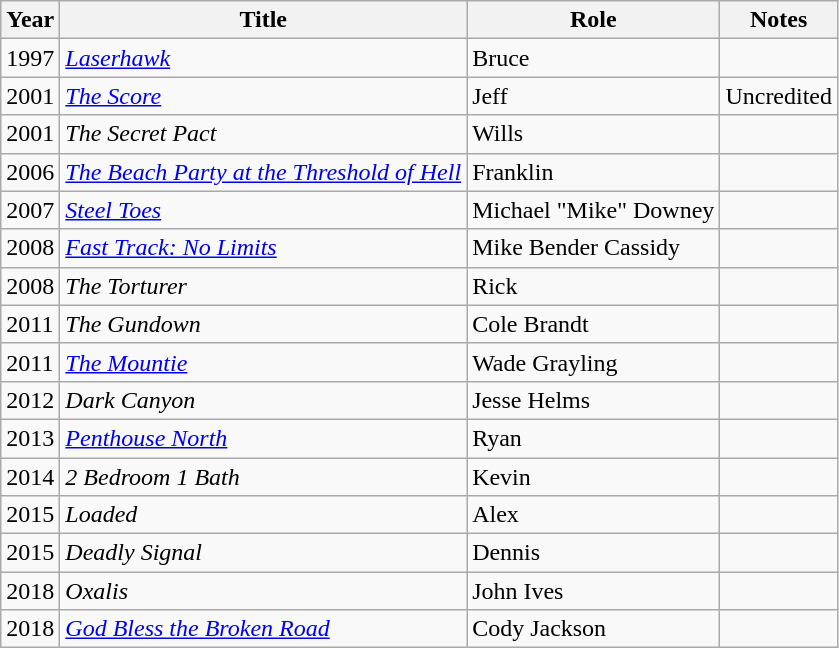<table class="wikitable sortable">
<tr>
<th>Year</th>
<th>Title</th>
<th>Role</th>
<th class="unsortable">Notes</th>
</tr>
<tr>
<td>1997</td>
<td><em><a href='#'>Laserhawk</a></em></td>
<td>Bruce</td>
<td></td>
</tr>
<tr>
<td>2001</td>
<td data-sort-value="Score, The"><em><a href='#'>The Score</a></em></td>
<td>Jeff</td>
<td>Uncredited</td>
</tr>
<tr>
<td>2001</td>
<td data-sort-value="Secret Pact, The"><em>The Secret Pact</em></td>
<td>Wills</td>
<td></td>
</tr>
<tr>
<td>2006</td>
<td data-sort-value="Beach Party at the Threshold of Hell, The"><em><a href='#'>The Beach Party at the Threshold of Hell</a></em></td>
<td>Franklin</td>
<td></td>
</tr>
<tr>
<td>2007</td>
<td><em><a href='#'>Steel Toes</a></em></td>
<td>Michael "Mike" Downey</td>
<td></td>
</tr>
<tr>
<td>2008</td>
<td><em><a href='#'>Fast Track: No Limits</a></em></td>
<td>Mike Bender Cassidy</td>
<td></td>
</tr>
<tr>
<td>2008</td>
<td data-sort-value="Torturer, The"><em>The Torturer</em></td>
<td>Rick</td>
<td></td>
</tr>
<tr>
<td>2011</td>
<td data-sort-value="Gundown, The"><em>The Gundown</em></td>
<td>Cole Brandt</td>
<td></td>
</tr>
<tr>
<td>2011</td>
<td data-sort-value="Mountie, The"><em><a href='#'>The Mountie</a></em></td>
<td>Wade Grayling</td>
<td></td>
</tr>
<tr>
<td>2012</td>
<td><em>Dark Canyon</em></td>
<td>Jesse Helms</td>
<td></td>
</tr>
<tr>
<td>2013</td>
<td><em><a href='#'>Penthouse North</a></em></td>
<td>Ryan</td>
<td></td>
</tr>
<tr>
<td>2014</td>
<td><em>2 Bedroom 1 Bath</em></td>
<td>Kevin</td>
<td></td>
</tr>
<tr>
<td>2015</td>
<td><em>Loaded</em></td>
<td>Alex</td>
<td></td>
</tr>
<tr>
<td>2015</td>
<td><em>Deadly Signal</em></td>
<td>Dennis</td>
<td></td>
</tr>
<tr>
<td>2018</td>
<td><em>Oxalis</em></td>
<td>John Ives</td>
<td></td>
</tr>
<tr>
<td>2018</td>
<td><em><a href='#'>God Bless the Broken Road</a></em></td>
<td>Cody Jackson</td>
<td></td>
</tr>
</table>
